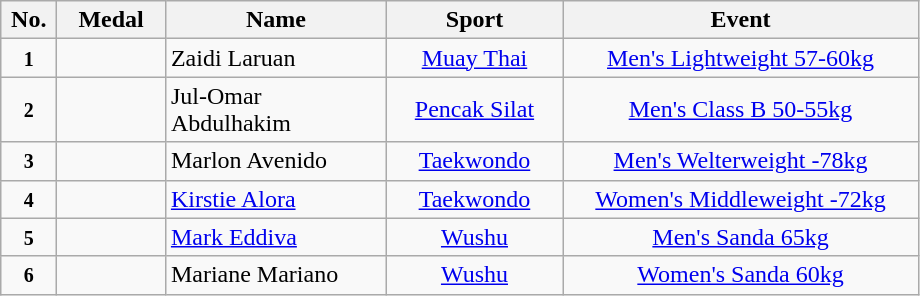<table class="wikitable" style="font-size:100%; text-align:center;">
<tr>
<th width="30">No.</th>
<th width="65">Medal</th>
<th width="140">Name</th>
<th width="110">Sport</th>
<th width="230">Event</th>
</tr>
<tr>
<td><small><strong>1</strong></small></td>
<td></td>
<td align=left>Zaidi Laruan</td>
<td> <a href='#'>Muay Thai</a></td>
<td><a href='#'>Men's Lightweight 57-60kg</a></td>
</tr>
<tr>
<td><small><strong>2</strong></small></td>
<td></td>
<td align=left>Jul-Omar Abdulhakim</td>
<td> <a href='#'>Pencak Silat</a></td>
<td><a href='#'>Men's Class B 50-55kg</a></td>
</tr>
<tr>
<td><small><strong>3</strong></small></td>
<td></td>
<td align=left>Marlon Avenido</td>
<td> <a href='#'>Taekwondo</a></td>
<td><a href='#'>Men's Welterweight -78kg</a></td>
</tr>
<tr>
<td><small><strong>4</strong></small></td>
<td></td>
<td align=left><a href='#'>Kirstie Alora</a></td>
<td> <a href='#'>Taekwondo</a></td>
<td><a href='#'>Women's Middleweight -72kg</a></td>
</tr>
<tr>
<td><small><strong>5</strong></small></td>
<td></td>
<td align=left><a href='#'>Mark Eddiva</a></td>
<td> <a href='#'>Wushu</a></td>
<td><a href='#'>Men's Sanda 65kg</a></td>
</tr>
<tr>
<td><small><strong>6</strong></small></td>
<td></td>
<td align=left>Mariane Mariano</td>
<td> <a href='#'>Wushu</a></td>
<td><a href='#'>Women's Sanda 60kg</a></td>
</tr>
</table>
